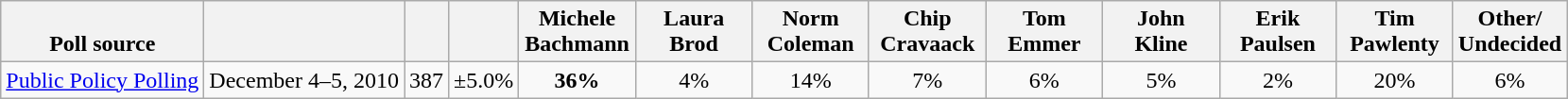<table class="wikitable" style="text-align:center">
<tr valign= bottom>
<th>Poll source</th>
<th></th>
<th></th>
<th></th>
<th style="width:75px;">Michele<br>Bachmann</th>
<th style="width:75px;">Laura<br>Brod</th>
<th style="width:75px;">Norm<br>Coleman</th>
<th style="width:75px;">Chip<br>Cravaack</th>
<th style="width:75px;">Tom<br>Emmer</th>
<th style="width:75px;">John<br>Kline</th>
<th style="width:75px;">Erik<br>Paulsen</th>
<th style="width:75px;">Tim<br>Pawlenty</th>
<th>Other/<br>Undecided</th>
</tr>
<tr>
<td align=left><a href='#'>Public Policy Polling</a></td>
<td>December 4–5, 2010</td>
<td>387</td>
<td>±5.0%</td>
<td><strong>36%</strong></td>
<td>4%</td>
<td>14%</td>
<td>7%</td>
<td>6%</td>
<td>5%</td>
<td>2%</td>
<td>20%</td>
<td>6%</td>
</tr>
</table>
